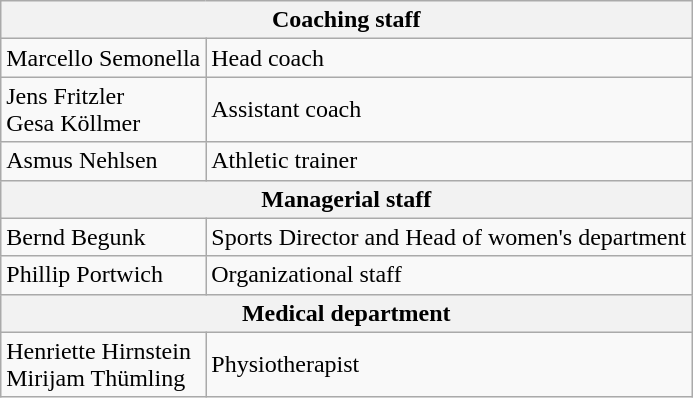<table class="wikitable">
<tr>
<th colspan="2">Coaching staff</th>
</tr>
<tr>
<td> Marcello Semonella</td>
<td>Head coach</td>
</tr>
<tr>
<td> Jens Fritzler <br>  Gesa Köllmer</td>
<td>Assistant coach</td>
</tr>
<tr>
<td> Asmus Nehlsen</td>
<td>Athletic trainer</td>
</tr>
<tr>
<th colspan="2">Managerial staff</th>
</tr>
<tr>
<td> Bernd Begunk</td>
<td>Sports Director and Head of women's department</td>
</tr>
<tr>
<td> Phillip Portwich</td>
<td>Organizational staff</td>
</tr>
<tr>
<th colspan="2">Medical department</th>
</tr>
<tr>
<td> Henriette Hirnstein <br>  Mirijam Thümling</td>
<td>Physiotherapist</td>
</tr>
</table>
